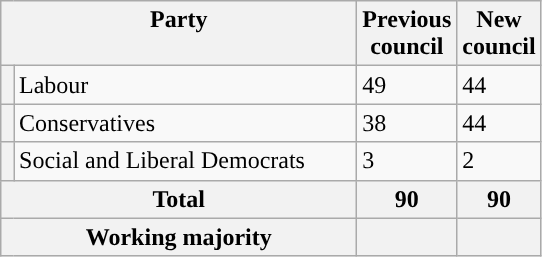<table class="wikitable">
<tr>
<th valign=top colspan="2" style="width: 230px">Party</th>
<th valign=top style="width: 30px">Previous council</th>
<th valign=top style="width: 30px">New council</th>
</tr>
<tr>
<th style="background-color: "></th>
<td>Labour</td>
<td>49</td>
<td>44</td>
</tr>
<tr>
<th style="background-color: "></th>
<td>Conservatives</td>
<td>38</td>
<td>44</td>
</tr>
<tr>
<th style="background-color: "></th>
<td>Social and Liberal Democrats</td>
<td>3</td>
<td>2</td>
</tr>
<tr>
<th colspan=2>Total</th>
<th style="text-align: center">90</th>
<th colspan=3>90</th>
</tr>
<tr>
<th colspan=2>Working majority</th>
<th></th>
<th></th>
</tr>
</table>
